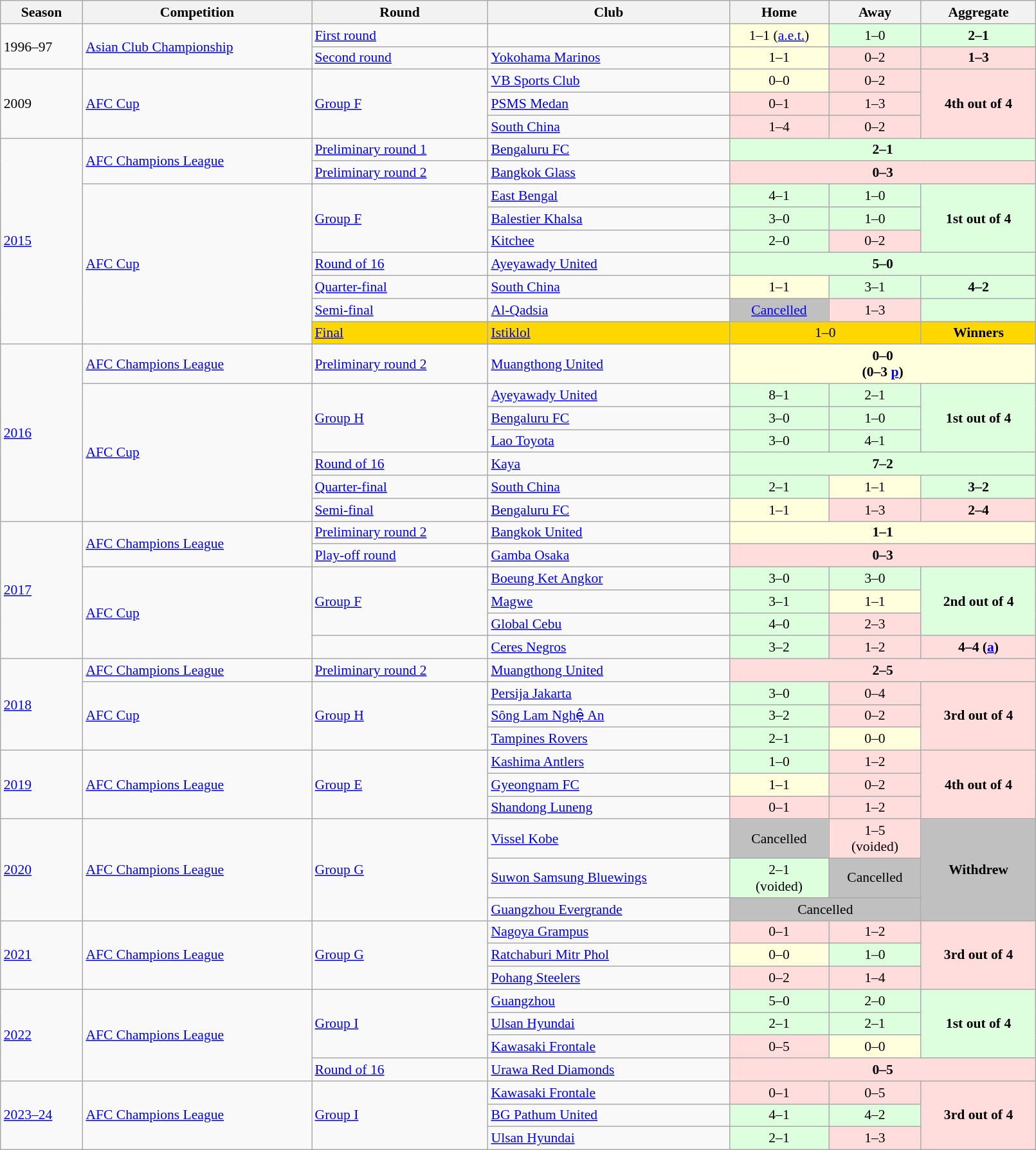<table class="wikitable" style="font-size:90%; width:85%;" ;>
<tr>
<th>Season</th>
<th>Competition</th>
<th>Round</th>
<th>Club</th>
<th>Home</th>
<th>Away</th>
<th>Aggregate</th>
</tr>
<tr>
<td rowspan="2">1996–97</td>
<td rowspan="2"><a href='#'>Asian Club Championship</a></td>
<td><a href='#'>First round</a></td>
<td></td>
<td style="text-align:center; background:#ffd;">1–1 (<a href='#'>a.e.t.</a>)</td>
<td style="text-align:center; background:#dfd;">1–0</td>
<td style="text-align:center; background:#dfd;"><strong>2–1</strong></td>
</tr>
<tr>
<td><a href='#'>Second round</a></td>
<td> <a href='#'>Yokohama Marinos</a></td>
<td style="text-align:center; background:#ffd;">1–1</td>
<td style="text-align:center; background:#fdd;">0–2</td>
<td style="text-align:center; background:#fdd;"><strong>1–3</strong></td>
</tr>
<tr>
<td rowspan="3">2009</td>
<td rowspan="3"><a href='#'>AFC Cup</a></td>
<td rowspan="3"><a href='#'>Group F</a></td>
<td> <a href='#'>VB Sports Club</a></td>
<td style="text-align:center; background:#ffd;">0–0</td>
<td style="text-align:center; background:#fdd;">0–2</td>
<td rowspan="3" style="text-align:center; background:#fdd;"><strong>4th out of 4</strong></td>
</tr>
<tr>
<td> <a href='#'>PSMS Medan</a></td>
<td style="text-align:center; background:#fdd;">0–1</td>
<td style="text-align:center; background:#fdd;">1–3</td>
</tr>
<tr>
<td> <a href='#'>South China</a></td>
<td style="text-align:center; background:#fdd;">1–4</td>
<td style="text-align:center; background:#fdd;">0–2</td>
</tr>
<tr>
<td rowspan="9"><a href='#'>2015</a></td>
<td rowspan="2"><a href='#'>AFC Champions League</a></td>
<td><a href='#'>Preliminary round 1</a></td>
<td> <a href='#'>Bengaluru FC</a></td>
<td colspan="3" style="text-align:center; background:#dfd;"><strong>2–1 </strong></td>
</tr>
<tr>
<td><a href='#'>Preliminary round 2</a></td>
<td> <a href='#'>Bangkok Glass</a></td>
<td colspan="3" style="text-align:center; background:#fdd;"><strong>0–3</strong></td>
</tr>
<tr>
<td rowspan="7"><a href='#'>AFC Cup</a></td>
<td rowspan="3"><a href='#'>Group F</a></td>
<td> <a href='#'>East Bengal</a></td>
<td style="text-align:center; background:#dfd;">4–1</td>
<td style="text-align:center; background:#dfd;">1–0</td>
<td rowspan="3" style="text-align:center; background:#dfd;"><strong>1st out of 4</strong></td>
</tr>
<tr>
<td> <a href='#'>Balestier Khalsa</a></td>
<td style="text-align:center; background:#dfd;">3–0</td>
<td style="text-align:center; background:#dfd;">1–0</td>
</tr>
<tr>
<td> <a href='#'>Kitchee</a></td>
<td style="text-align:center; background:#dfd;">2–0</td>
<td style="text-align:center; background:#fdd;">0–2</td>
</tr>
<tr>
<td><a href='#'>Round of 16</a></td>
<td> <a href='#'>Ayeyawady United</a></td>
<td colspan="3" style="text-align:center; background:#dfd;"><strong>5–0</strong></td>
</tr>
<tr>
<td><a href='#'>Quarter-final</a></td>
<td> <a href='#'>South China</a></td>
<td style="text-align:center; background:#ffd;">1–1</td>
<td style="text-align:center; background:#dfd;">3–1</td>
<td style="text-align:center; background:#dfd;"><strong>4–2</strong></td>
</tr>
<tr>
<td><a href='#'>Semi-final</a></td>
<td> <a href='#'>Al-Qadsia</a></td>
<td style="text-align:center; background:silver;"><a href='#'>Cancelled</a></td>
<td style="text-align:center; background:#fdd;">1–3</td>
<td style="text-align:center; background:#dfd;"><strong></strong></td>
</tr>
<tr bgcolor="gold">
<td><a href='#'>Final</a></td>
<td> <a href='#'>Istiklol</a></td>
<td colspan="2;" style="text-align:center">1–0</td>
<td style="text-align:center"><strong>Winners</strong></td>
</tr>
<tr>
<td rowspan="7"><a href='#'>2016</a></td>
<td><a href='#'>AFC Champions League</a></td>
<td><a href='#'>Preliminary round 2</a></td>
<td> <a href='#'>Muangthong United</a></td>
<td colspan="3" style="text-align:center; background:#ffd;"><strong>0–0 <br>(0–3 <a href='#'>p</a>)</strong></td>
</tr>
<tr>
<td rowspan="6"><a href='#'>AFC Cup</a></td>
<td rowspan="3"><a href='#'>Group H</a></td>
<td> <a href='#'>Ayeyawady United</a></td>
<td style="text-align:center; background:#dfd;">8–1</td>
<td style="text-align:center; background:#dfd;">2–1</td>
<td rowspan="3" style="text-align:center; background:#dfd;"><strong>1st out of 4</strong></td>
</tr>
<tr>
<td> <a href='#'>Bengaluru FC</a></td>
<td style="text-align:center; background:#dfd;">3–0</td>
<td style="text-align:center; background:#dfd;">1–0</td>
</tr>
<tr>
<td> <a href='#'>Lao Toyota</a></td>
<td style="text-align:center; background:#dfd;">3–0</td>
<td style="text-align:center; background:#dfd;">4–1</td>
</tr>
<tr>
<td><a href='#'>Round of 16</a></td>
<td> <a href='#'>Kaya</a></td>
<td colspan="3" style="text-align:center; background:#dfd;"><strong>7–2</strong></td>
</tr>
<tr>
<td><a href='#'>Quarter-final</a></td>
<td> <a href='#'>South China</a></td>
<td style="text-align:center; background:#dfd;">2–1</td>
<td style="text-align:center; background:#ffd;">1–1</td>
<td style="text-align:center; background:#dfd;"><strong>3–2</strong></td>
</tr>
<tr>
<td><a href='#'>Semi-final</a></td>
<td> <a href='#'>Bengaluru FC</a></td>
<td style="text-align:center; background:#ffd;">1–1</td>
<td style="text-align:center; background:#fdd;">1–3</td>
<td style="text-align:center; background:#fdd;"><strong>2–4</strong></td>
</tr>
<tr>
<td rowspan="6"><a href='#'>2017</a></td>
<td rowspan="2"><a href='#'>AFC Champions League</a></td>
<td><a href='#'>Preliminary round 2</a></td>
<td> <a href='#'>Bangkok United</a></td>
<td colspan="3" style="text-align:center; background:#ffd;"><strong>1–1 <br></strong></td>
</tr>
<tr>
<td><a href='#'>Play-off round</a></td>
<td> <a href='#'>Gamba Osaka</a></td>
<td colspan="3" style="text-align:center; background:#fdd;"><strong>0–3</strong></td>
</tr>
<tr>
<td rowspan="4"><a href='#'>AFC Cup</a></td>
<td rowspan="3"><a href='#'>Group F</a></td>
<td> <a href='#'>Boeung Ket Angkor</a></td>
<td style="text-align:center; background:#dfd;">3–0</td>
<td style="text-align:center; background:#dfd;">3–0</td>
<td rowspan="3" style="text-align:center; background:#dfd;"><strong>2nd out of 4</strong></td>
</tr>
<tr>
<td> <a href='#'>Magwe</a></td>
<td style="text-align:center; background:#dfd;">3–1</td>
<td style="text-align:center; background:#ffd;">1–1</td>
</tr>
<tr>
<td> <a href='#'>Global Cebu</a></td>
<td style="text-align:center; background:#dfd;">4–0</td>
<td style="text-align:center; background:#fdd;">2–3</td>
</tr>
<tr>
<td></td>
<td> <a href='#'>Ceres Negros</a></td>
<td style="text-align:center; background:#dfd;">3–2</td>
<td style="text-align:center; background:#fdd;">1–2</td>
<td style="text-align:center; background:#fdd;"><strong>4–4 (<a href='#'>a</a>)</strong></td>
</tr>
<tr>
<td rowspan="4"><a href='#'>2018</a></td>
<td><a href='#'>AFC Champions League</a></td>
<td><a href='#'>Preliminary round 2</a></td>
<td> <a href='#'>Muangthong United</a></td>
<td colspan="3" style="text-align:center; background:#fdd;"><strong>2–5</strong></td>
</tr>
<tr>
<td rowspan="3"><a href='#'>AFC Cup</a></td>
<td rowspan="3"><a href='#'>Group H</a></td>
<td> <a href='#'>Persija Jakarta</a></td>
<td style="text-align:center; background:#dfd;">3–0</td>
<td style="text-align:center; background:#fdd;">0–4</td>
<td rowspan="3" style="text-align:center; background:#fdd;"><strong>3rd out of 4</strong></td>
</tr>
<tr>
<td> <a href='#'>Sông Lam Nghệ An</a></td>
<td style="text-align:center; background:#dfd;">3–2</td>
<td style="text-align:center; background:#fdd;">0–2</td>
</tr>
<tr>
<td> <a href='#'>Tampines Rovers</a></td>
<td style="text-align:center; background:#dfd;">2–1</td>
<td style="text-align:center; background:#ffd;">0–0</td>
</tr>
<tr>
<td rowspan="3"><a href='#'>2019</a></td>
<td rowspan="3"><a href='#'>AFC Champions League</a></td>
<td rowspan="3"><a href='#'>Group E</a></td>
<td> <a href='#'>Kashima Antlers</a></td>
<td style="text-align:center; background:#dfd;">1–0</td>
<td style="text-align:center; background:#fdd;">1–2</td>
<td rowspan="3" style="text-align:center; background:#fdd;"><strong>4th out of 4</strong></td>
</tr>
<tr>
<td> <a href='#'>Gyeongnam FC</a></td>
<td style="text-align:center; background:#ffd;">1–1</td>
<td style="text-align:center; background:#fdd;">0–2</td>
</tr>
<tr>
<td> <a href='#'>Shandong Luneng</a></td>
<td style="text-align:center; background:#fdd;">0–1</td>
<td style="text-align:center; background:#fdd;">1–2</td>
</tr>
<tr>
<td rowspan="3"><a href='#'>2020</a></td>
<td rowspan="3"><a href='#'>AFC Champions League</a></td>
<td rowspan="3"><a href='#'>Group G</a></td>
<td> <a href='#'>Vissel Kobe</a></td>
<td style="text-align:center; background:silver;">Cancelled</td>
<td style="text-align:center; background:#fdd;">1–5<br>(voided)</td>
<td rowspan="3" style="text-align:center; background:silver;"><strong>Withdrew</strong></td>
</tr>
<tr>
<td> <a href='#'>Suwon Samsung Bluewings</a></td>
<td style="text-align:center; background:#dfd;">2–1<br>(voided)</td>
<td style="text-align:center; background:silver;">Cancelled</td>
</tr>
<tr>
<td> <a href='#'>Guangzhou Evergrande</a></td>
<td style="text-align:center; background:silver;" colspan="2">Cancelled</td>
</tr>
<tr>
<td rowspan="3"><a href='#'>2021</a></td>
<td rowspan="3"><a href='#'>AFC Champions League</a></td>
<td rowspan="3"><a href='#'>Group G</a></td>
<td> <a href='#'>Nagoya Grampus</a></td>
<td style="text-align:center; background:#fdd;">0–1</td>
<td style="text-align:center; background:#fdd;">1–2</td>
<td rowspan="3" style="text-align:center; background:#fdd;"><strong>3rd out of 4</strong></td>
</tr>
<tr>
<td> <a href='#'>Ratchaburi Mitr Phol</a></td>
<td style="text-align:center; background:#ffd;">0–0</td>
<td style="text-align:center; background:#dfd;">1–0</td>
</tr>
<tr>
<td> <a href='#'>Pohang Steelers</a></td>
<td style="text-align:center; background:#fdd;">0–2</td>
<td style="text-align:center; background:#fdd;">1–4</td>
</tr>
<tr>
<td rowspan="4"><a href='#'>2022</a></td>
<td rowspan="4"><a href='#'>AFC Champions League</a></td>
<td rowspan="3"><a href='#'>Group I</a></td>
<td> <a href='#'>Guangzhou</a></td>
<td style="text-align:center; background:#dfd;">5–0</td>
<td style="text-align:center; background:#dfd;">2–0</td>
<td rowspan="3" style="text-align:center; background:#dfd;"><strong>1st out of 4</strong></td>
</tr>
<tr>
<td> <a href='#'>Ulsan Hyundai</a></td>
<td style="text-align:center; background:#dfd;">2–1</td>
<td style="text-align:center; background:#dfd;">2–1</td>
</tr>
<tr>
<td> <a href='#'>Kawasaki Frontale</a></td>
<td style="text-align:center; background:#fdd;">0–5</td>
<td style="text-align:center; background:#ffd;">0–0</td>
</tr>
<tr>
<td><a href='#'>Round of 16</a></td>
<td> <a href='#'>Urawa Red Diamonds</a></td>
<td colspan="3" style="text-align:center; background:#fdd;"><strong>0–5</strong></td>
</tr>
<tr>
<td rowspan="3"><a href='#'>2023–24</a></td>
<td rowspan="3"><a href='#'>AFC Champions League</a></td>
<td rowspan="3"><a href='#'>Group I</a></td>
<td> <a href='#'>Kawasaki Frontale</a></td>
<td style="text-align:center; background:#fdd;">0–1</td>
<td style="text-align:center; background:#fdd;">0–5</td>
<td rowspan="3" style="text-align:center; background:#fdd;"><strong>3rd out of 4</strong></td>
</tr>
<tr>
<td> <a href='#'>BG Pathum United</a></td>
<td style="text-align:center; background:#dfd;">4–1</td>
<td style="text-align:center; background:#dfd;">4–2</td>
</tr>
<tr>
<td> <a href='#'>Ulsan Hyundai</a></td>
<td style="text-align:center; background:#dfd;">2–1</td>
<td style="text-align:center; background:#fdd;">1–3</td>
</tr>
</table>
